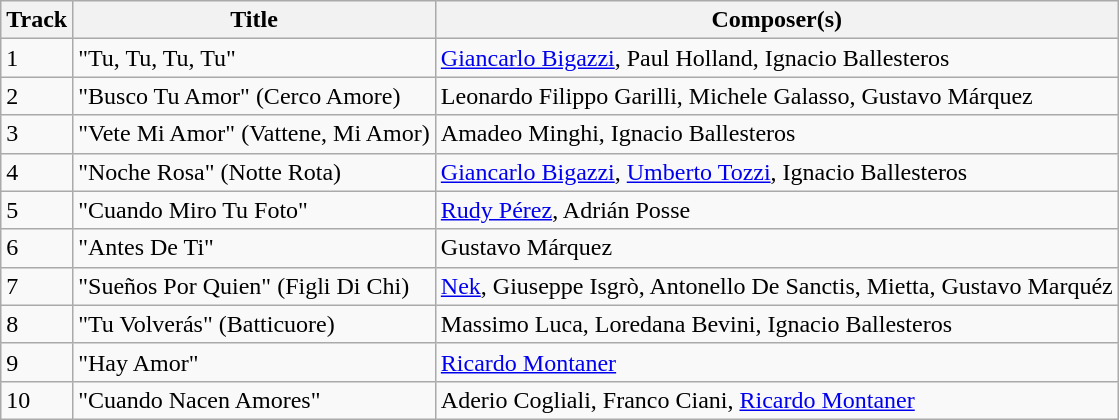<table class="wikitable">
<tr>
<th>Track</th>
<th>Title</th>
<th>Composer(s)</th>
</tr>
<tr>
<td>1</td>
<td>"Tu, Tu, Tu, Tu"</td>
<td><a href='#'>Giancarlo Bigazzi</a>, Paul Holland, Ignacio Ballesteros</td>
</tr>
<tr>
<td>2</td>
<td>"Busco Tu Amor" (Cerco Amore)</td>
<td>Leonardo Filippo Garilli, Michele Galasso, Gustavo Márquez</td>
</tr>
<tr>
<td>3</td>
<td>"Vete Mi Amor" (Vattene, Mi Amor)</td>
<td>Amadeo Minghi, Ignacio Ballesteros</td>
</tr>
<tr>
<td>4</td>
<td>"Noche Rosa" (Notte Rota)</td>
<td><a href='#'>Giancarlo Bigazzi</a>, <a href='#'>Umberto Tozzi</a>, Ignacio Ballesteros</td>
</tr>
<tr>
<td>5</td>
<td>"Cuando Miro Tu Foto"</td>
<td><a href='#'>Rudy Pérez</a>, Adrián Posse</td>
</tr>
<tr>
<td>6</td>
<td>"Antes De Ti"</td>
<td>Gustavo Márquez</td>
</tr>
<tr>
<td>7</td>
<td>"Sueños Por Quien" (Figli Di Chi)</td>
<td><a href='#'>Nek</a>, Giuseppe Isgrò, Antonello De Sanctis, Mietta, Gustavo Marquéz</td>
</tr>
<tr>
<td>8</td>
<td>"Tu Volverás" (Batticuore)</td>
<td>Massimo Luca, Loredana Bevini, Ignacio Ballesteros</td>
</tr>
<tr>
<td>9</td>
<td>"Hay Amor"</td>
<td><a href='#'>Ricardo Montaner</a></td>
</tr>
<tr>
<td>10</td>
<td>"Cuando Nacen Amores"</td>
<td>Aderio Cogliali, Franco Ciani, <a href='#'>Ricardo Montaner</a></td>
</tr>
</table>
